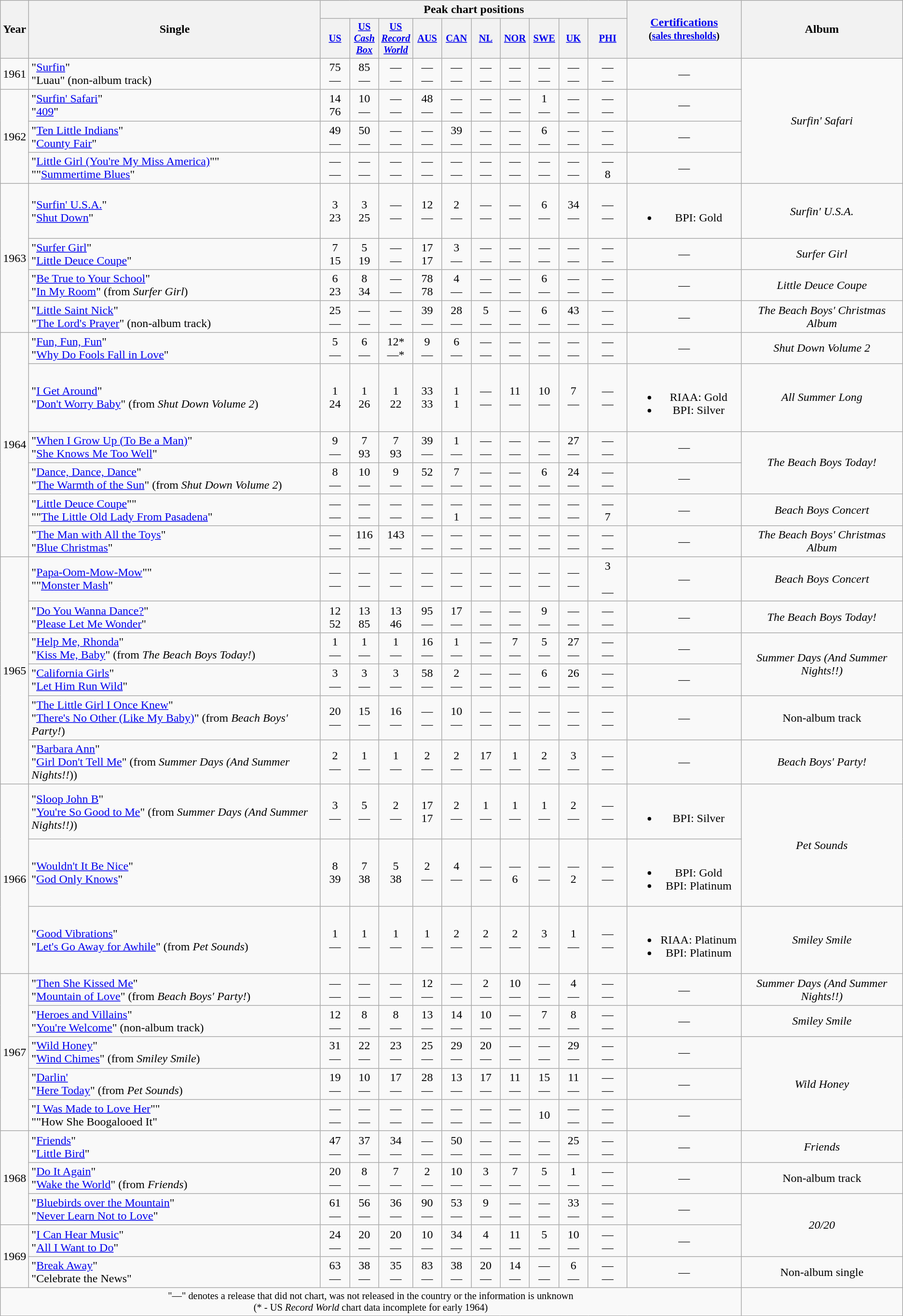<table class="wikitable" style="text-align:center;">
<tr>
<th style="text-align:center;" rowspan="2">Year</th>
<th style="text-align:center;" rowspan="2">Single</th>
<th style="text-align:center;" colspan="10">Peak chart positions</th>
<th rowspan="2" style="width:150px;"><a href='#'>Certifications</a><br><small>(<a href='#'>sales thresholds</a>)</small></th>
<th rowspan="2">Album</th>
</tr>
<tr>
<th scope=col style="width:2.5em;font-size:85%"><a href='#'>US</a><br></th>
<th scope=col style="width:2.5em;font-size:85%"><a href='#'>US <em>Cash Box</em></a><br></th>
<th scope=col style="width:2.5em;font-size:85%"><a href='#'>US <em>Record World</em></a><br></th>
<th scope=col style="width:2.5em;font-size:85%"><a href='#'>AUS</a><br></th>
<th scope=col style="width:2.5em;font-size:85%"><a href='#'>CAN</a><br></th>
<th scope=col style="width:2.5em;font-size:85%"><a href='#'>NL</a><br></th>
<th scope=col style="width:2.5em;font-size:85%"><a href='#'>NOR</a><br></th>
<th scope=col style="width:2.5em;font-size:85%"><a href='#'>SWE</a><br></th>
<th scope=col style="width:2.5em;font-size:85%"><a href='#'>UK</a><br></th>
<th scope=col style="width:3.5em;font-size:85%"><a href='#'>PHI</a><br></th>
</tr>
<tr>
<td>1961</td>
<td style="text-align:left;">"<a href='#'>Surfin</a>"<br>"Luau" (non-album track)</td>
<td>75<br>—</td>
<td>85<br>—</td>
<td>—<br>—</td>
<td>—<br>—</td>
<td>—<br>—</td>
<td>—<br>—</td>
<td>—<br>—</td>
<td>—<br>—</td>
<td>—<br>—</td>
<td>—<br>—</td>
<td>—</td>
<td rowspan="4"><em>Surfin' Safari</em></td>
</tr>
<tr>
<td rowspan="3">1962</td>
<td style="text-align:left;">"<a href='#'>Surfin' Safari</a>"<br>"<a href='#'>409</a>"</td>
<td>14<br>76</td>
<td>10<br>—</td>
<td>—<br>—</td>
<td>48<br>—</td>
<td>—<br>—</td>
<td>—<br>—</td>
<td>—<br>—</td>
<td>1<br>—</td>
<td>—<br>—</td>
<td>—<br>—</td>
<td>—</td>
</tr>
<tr>
<td style="text-align:left;">"<a href='#'>Ten Little Indians</a>"<br>"<a href='#'>County Fair</a>"</td>
<td>49<br>—</td>
<td>50<br>—</td>
<td>—<br>—</td>
<td>—<br>—</td>
<td>39<br>—</td>
<td>—<br>—</td>
<td>—<br>—</td>
<td>6<br>—</td>
<td>—<br>—</td>
<td>—<br>—</td>
<td>—</td>
</tr>
<tr>
<td style="text-align:left;">"<a href='#'>Little Girl (You're My Miss America)</a>""<br>""<a href='#'>Summertime Blues</a>"</td>
<td>—<br>—</td>
<td>—<br>—</td>
<td>—<br>—</td>
<td>—<br>—</td>
<td>—<br>—</td>
<td>—<br>—</td>
<td>—<br>—</td>
<td>—<br>—</td>
<td>—<br>—</td>
<td>—<br>8<br></td>
<td>—</td>
</tr>
<tr>
<td rowspan="4">1963</td>
<td style="text-align:left;">"<a href='#'>Surfin' U.S.A.</a>"<br>"<a href='#'>Shut Down</a>"</td>
<td>3<br>23</td>
<td>3<br>25</td>
<td>—<br>—</td>
<td>12<br>—</td>
<td>2<br>—</td>
<td>—<br>—</td>
<td>—<br>—</td>
<td>6<br>—</td>
<td>34<br>—</td>
<td>—<br>—</td>
<td><br><ul><li>BPI: Gold</li></ul></td>
<td><em>Surfin' U.S.A.</em></td>
</tr>
<tr style="text-align:center">
<td style="text-align:left;">"<a href='#'>Surfer Girl</a>"<br>"<a href='#'>Little Deuce Coupe</a>"</td>
<td>7<br>15</td>
<td>5<br>19</td>
<td>—<br>—</td>
<td>17<br>17</td>
<td>3<br>—</td>
<td>—<br>—</td>
<td>—<br>—</td>
<td>—<br>—</td>
<td>—<br>—</td>
<td>—<br>—</td>
<td>—</td>
<td><em>Surfer Girl</em></td>
</tr>
<tr>
<td style="text-align:left;">"<a href='#'>Be True to Your School</a>"<br>"<a href='#'>In My Room</a>" (from <em>Surfer Girl</em>)</td>
<td>6<br>23</td>
<td>8<br>34</td>
<td>—<br>—</td>
<td>78<br>78</td>
<td>4<br>—</td>
<td>—<br>—</td>
<td>—<br>—</td>
<td>6<br>—</td>
<td>—<br>—</td>
<td>—<br>—</td>
<td>—</td>
<td><em>Little Deuce Coupe</em></td>
</tr>
<tr>
<td style="text-align:left;">"<a href='#'>Little Saint Nick</a>"<br>"<a href='#'>The Lord's Prayer</a>" (non-album track)</td>
<td>25<br>—</td>
<td>—<br>—</td>
<td>—<br>—</td>
<td>39<br>—</td>
<td>28<br>—</td>
<td>5<br>—</td>
<td>—<br>—</td>
<td>6<br>—</td>
<td>43<br>—</td>
<td>—<br>—</td>
<td>—</td>
<td><em>The Beach Boys' Christmas Album</em></td>
</tr>
<tr>
<td rowspan="6">1964</td>
<td style="text-align:left;">"<a href='#'>Fun, Fun, Fun</a>"<br>"<a href='#'>Why Do Fools Fall in Love</a>"</td>
<td>5<br>—</td>
<td>6<br>—</td>
<td>12*<br>—*</td>
<td>9<br>—</td>
<td>6<br>—</td>
<td>—<br>—</td>
<td>—<br>—</td>
<td>—<br>—</td>
<td>—<br>—</td>
<td>—<br>—</td>
<td>—</td>
<td><em>Shut Down Volume 2</em></td>
</tr>
<tr>
<td style="text-align:left;">"<a href='#'>I Get Around</a>"<br>"<a href='#'>Don't Worry Baby</a>" (from <em>Shut Down Volume 2</em>)</td>
<td>1<br>24</td>
<td>1<br>26</td>
<td>1<br>22</td>
<td>33<br>33</td>
<td>1<br>1</td>
<td>—<br>—</td>
<td>11<br>—</td>
<td>10<br>—</td>
<td>7<br>—</td>
<td>—<br>—</td>
<td><br><ul><li>RIAA: Gold</li><li>BPI: Silver</li></ul></td>
<td><em>All Summer Long</em></td>
</tr>
<tr>
<td style="text-align:left;">"<a href='#'>When I Grow Up (To Be a Man)</a>"<br>"<a href='#'>She Knows Me Too Well</a>"</td>
<td>9<br>—</td>
<td>7<br>93</td>
<td>7<br>93</td>
<td>39<br>—</td>
<td>1<br>—</td>
<td>—<br>—</td>
<td>—<br>—</td>
<td>—<br>—</td>
<td>27<br>—</td>
<td>—<br>—</td>
<td>—</td>
<td rowspan="2"><em>The Beach Boys Today!</em></td>
</tr>
<tr>
<td style="text-align:left;">"<a href='#'>Dance, Dance, Dance</a>"<br>"<a href='#'>The Warmth of the Sun</a>" (from <em>Shut Down Volume 2</em>)</td>
<td>8<br>—</td>
<td>10<br>—</td>
<td>9<br>—</td>
<td>52<br>—</td>
<td>7<br>—</td>
<td>—<br>—</td>
<td>—<br>—</td>
<td>6<br>—</td>
<td>24<br>—</td>
<td>—<br>—</td>
<td>—</td>
</tr>
<tr>
<td style="text-align:left;">"<a href='#'>Little Deuce Coupe</a>""<br>""<a href='#'>The Little Old Lady From Pasadena</a>"</td>
<td>—<br>—</td>
<td>—<br>—</td>
<td>—<br>—</td>
<td>—<br>—</td>
<td>—<br>1</td>
<td>—<br>—</td>
<td>—<br>—</td>
<td>—<br>—</td>
<td>—<br>—</td>
<td>—<br>7<br></td>
<td>—</td>
<td><em>Beach Boys Concert</em></td>
</tr>
<tr>
<td style="text-align:left;">"<a href='#'>The Man with All the Toys</a>"<br>"<a href='#'>Blue Christmas</a>"</td>
<td>—<br>—</td>
<td>116<br>—</td>
<td>143<br>—</td>
<td>—<br>—</td>
<td>—<br>—</td>
<td>—<br>—</td>
<td>—<br>—</td>
<td>—<br>—</td>
<td>—<br>—</td>
<td>—<br>—</td>
<td>—</td>
<td><em>The Beach Boys' Christmas Album</em></td>
</tr>
<tr>
<td rowspan="6">1965</td>
<td style="text-align:left;">"<a href='#'>Papa-Oom-Mow-Mow</a>""<br>""<a href='#'>Monster Mash</a>"</td>
<td>—<br>—</td>
<td>—<br>—</td>
<td>—<br>—</td>
<td>—<br>—</td>
<td>—<br>—</td>
<td>—<br>—</td>
<td>—<br>—</td>
<td>—<br>—</td>
<td>—<br>—</td>
<td>3<br><br>—</td>
<td>—</td>
<td><em>Beach Boys Concert</em></td>
</tr>
<tr>
<td style="text-align:left;">"<a href='#'>Do You Wanna Dance?</a>"<br>"<a href='#'>Please Let Me Wonder</a>"</td>
<td>12<br>52</td>
<td>13<br>85</td>
<td>13<br>46</td>
<td>95<br>—</td>
<td>17<br>—</td>
<td>—<br>—</td>
<td>—<br>—</td>
<td>9<br>—</td>
<td>—<br>—</td>
<td>—<br>—</td>
<td>—</td>
<td><em>The Beach Boys Today!</em></td>
</tr>
<tr>
<td style="text-align:left;">"<a href='#'>Help Me, Rhonda</a>"<br>"<a href='#'>Kiss Me, Baby</a>" (from <em>The Beach Boys Today!</em>)</td>
<td>1<br>—</td>
<td>1<br>—</td>
<td>1<br>—</td>
<td>16<br>—</td>
<td>1<br>—</td>
<td>—<br>—</td>
<td>7<br>—</td>
<td>5<br>—</td>
<td>27<br>—</td>
<td>—<br>—</td>
<td>—</td>
<td rowspan="2"><em>Summer Days (And Summer Nights!!)</em></td>
</tr>
<tr>
<td style="text-align:left;">"<a href='#'>California Girls</a>"<br>"<a href='#'>Let Him Run Wild</a>"</td>
<td>3<br>—</td>
<td>3<br>—</td>
<td>3<br>—</td>
<td>58<br>—</td>
<td>2<br>—</td>
<td>—<br>—</td>
<td>—<br>—</td>
<td>6<br>—</td>
<td>26<br>—</td>
<td>—<br>—</td>
<td>—</td>
</tr>
<tr>
<td style="text-align:left;">"<a href='#'>The Little Girl I Once Knew</a>"<br>"<a href='#'>There's No Other (Like My Baby)</a>" (from <em>Beach Boys' Party!</em>)</td>
<td>20<br>—</td>
<td>15<br>—</td>
<td>16<br>—</td>
<td>—<br>—</td>
<td>10<br>—</td>
<td>—<br>—</td>
<td>—<br>—</td>
<td>—<br>—</td>
<td>—<br>—</td>
<td>—<br>—</td>
<td>—</td>
<td>Non-album track</td>
</tr>
<tr>
<td style="text-align:left;">"<a href='#'>Barbara Ann</a>"<br>"<a href='#'>Girl Don't Tell Me</a>" (from <em>Summer Days (And Summer Nights!!</em>))</td>
<td>2<br>—</td>
<td>1<br>—</td>
<td>1<br>—</td>
<td>2<br>—</td>
<td>2<br>—</td>
<td>17<br>—</td>
<td>1<br>—</td>
<td>2<br>—</td>
<td>3<br>—</td>
<td>—<br>—</td>
<td>—</td>
<td><em>Beach Boys' Party!</em></td>
</tr>
<tr>
<td rowspan="3">1966</td>
<td style="text-align:left;">"<a href='#'>Sloop John B</a>"<br>"<a href='#'>You're So Good to Me</a>" (from <em>Summer Days (And Summer Nights!!)</em>)</td>
<td>3<br>—</td>
<td>5<br>—</td>
<td>2<br>—</td>
<td>17<br>17</td>
<td>2<br>—</td>
<td>1<br>—</td>
<td>1<br>—</td>
<td>1<br>—</td>
<td>2<br>—</td>
<td>—<br>—</td>
<td><br><ul><li>BPI: Silver</li></ul></td>
<td rowspan="2"><em>Pet Sounds</em></td>
</tr>
<tr>
<td style="text-align:left;">"<a href='#'>Wouldn't It Be Nice</a>"<br>"<a href='#'>God Only Knows</a>"</td>
<td>8<br>39</td>
<td>7<br>38</td>
<td>5<br>38</td>
<td>2<br>—</td>
<td>4<br>—</td>
<td>—<br>—</td>
<td>—<br>6</td>
<td>—<br>—</td>
<td>—<br>2</td>
<td>—<br>—</td>
<td><br><ul><li>BPI: Gold</li><li>BPI: Platinum</li></ul></td>
</tr>
<tr>
<td style="text-align:left;">"<a href='#'>Good Vibrations</a>"<br>"<a href='#'>Let's Go Away for Awhile</a>" (from <em>Pet Sounds</em>)</td>
<td>1<br>—</td>
<td>1<br>—</td>
<td>1<br>—</td>
<td>1<br>—</td>
<td>2<br>—</td>
<td>2<br>—</td>
<td>2<br>—</td>
<td>3<br>—</td>
<td>1<br>—</td>
<td>—<br>—</td>
<td><br><ul><li>RIAA: Platinum</li><li>BPI: Platinum</li></ul></td>
<td rowspan="1"><em>Smiley Smile</em></td>
</tr>
<tr>
<td rowspan="5">1967</td>
<td style="text-align:left;">"<a href='#'>Then She Kissed Me</a>"<br>"<a href='#'>Mountain of Love</a>" (from <em>Beach Boys' Party!</em>)</td>
<td>—<br>—</td>
<td>—<br>—</td>
<td>—<br>—</td>
<td>12<br>—</td>
<td>—<br>—</td>
<td>2<br>—</td>
<td>10<br>—</td>
<td>—<br>—</td>
<td>4<br>—</td>
<td>—<br>—</td>
<td>—</td>
<td rowspan="1"><em>Summer Days (And Summer Nights!!)</em></td>
</tr>
<tr>
<td style="text-align:left;">"<a href='#'>Heroes and Villains</a>"<br>"<a href='#'>You're Welcome</a>" (non-album track)</td>
<td>12<br>—</td>
<td>8<br>—</td>
<td>8<br>—</td>
<td>13<br>—</td>
<td>14<br>—</td>
<td>10<br>—</td>
<td>—<br>—</td>
<td>7<br>—</td>
<td>8<br>—</td>
<td>—<br>—</td>
<td>—</td>
<td rowspan="1"><em>Smiley Smile</em></td>
</tr>
<tr>
<td style="text-align:left;">"<a href='#'>Wild Honey</a>"<br>"<a href='#'>Wind Chimes</a>" (from <em>Smiley Smile</em>)</td>
<td>31<br>—</td>
<td>22<br>—</td>
<td>23<br>—</td>
<td>25<br>—</td>
<td>29<br>—</td>
<td>20<br>—</td>
<td>—<br>—</td>
<td>—<br>—</td>
<td>29<br>—</td>
<td>—<br>—</td>
<td>—</td>
<td rowspan="3"><em>Wild Honey</em></td>
</tr>
<tr>
<td style="text-align:left;">"<a href='#'>Darlin'</a><br>"<a href='#'>Here Today</a>" (from <em>Pet Sounds</em>)</td>
<td>19<br>—</td>
<td>10<br>—</td>
<td>17<br>—</td>
<td>28<br>—</td>
<td>13<br>—</td>
<td>17<br>—</td>
<td>11<br>—</td>
<td>15<br>—</td>
<td>11<br>—</td>
<td>—<br>—</td>
<td>—</td>
</tr>
<tr>
<td style="text-align:left;">"<a href='#'>I Was Made to Love Her</a>""<br>""How She Boogalooed It"</td>
<td>—<br>—</td>
<td>—<br>—</td>
<td>—<br>—</td>
<td>—<br>—</td>
<td>—<br>—</td>
<td>—<br>—</td>
<td>—<br>—</td>
<td>10</td>
<td>—<br>—</td>
<td>—<br>—</td>
<td>—</td>
</tr>
<tr>
<td rowspan="3">1968</td>
<td style="text-align:left;">"<a href='#'>Friends</a>"<br>"<a href='#'>Little Bird</a>"</td>
<td>47<br>—</td>
<td>37<br>—</td>
<td>34<br>—</td>
<td>—<br>—</td>
<td>50<br>—</td>
<td>—<br>—</td>
<td>—<br>—</td>
<td>—<br>—</td>
<td>25<br>—</td>
<td>—<br>—</td>
<td>—</td>
<td><em>Friends</em></td>
</tr>
<tr>
<td style="text-align:left;">"<a href='#'>Do It Again</a>"<br>"<a href='#'>Wake the World</a>" (from <em>Friends</em>)</td>
<td>20<br>—</td>
<td>8<br>—</td>
<td>7<br>—</td>
<td>2<br>—</td>
<td>10<br>—</td>
<td>3<br>—</td>
<td>7<br>—</td>
<td>5<br>—</td>
<td>1<br>—</td>
<td>—<br>—</td>
<td>—</td>
<td>Non-album track</td>
</tr>
<tr>
<td style="text-align:left;">"<a href='#'>Bluebirds over the Mountain</a>"<br>"<a href='#'>Never Learn Not to Love</a>"</td>
<td>61<br>—</td>
<td>56<br>—</td>
<td>36<br>—</td>
<td>90<br>—</td>
<td>53<br>—</td>
<td>9<br>—</td>
<td>—<br>—</td>
<td>—<br>—</td>
<td>33<br>—</td>
<td>—<br>—</td>
<td>—</td>
<td rowspan="2"><em>20/20</em></td>
</tr>
<tr>
<td rowspan="2">1969</td>
<td style="text-align:left;">"<a href='#'>I Can Hear Music</a>"<br>"<a href='#'>All I Want to Do</a>"</td>
<td>24<br>—</td>
<td>20<br>—</td>
<td>20<br>—</td>
<td>10<br>—</td>
<td>34<br>—</td>
<td>4<br>—</td>
<td>11<br>—</td>
<td>5<br>—</td>
<td>10<br>—</td>
<td>—<br>—</td>
<td>—</td>
</tr>
<tr>
<td style="text-align:left;">"<a href='#'>Break Away</a>"<br>"Celebrate the News"</td>
<td>63<br>—</td>
<td>38<br>—</td>
<td>35<br>—</td>
<td>83<br>—</td>
<td>38<br>—</td>
<td>20<br>—</td>
<td>14<br>—</td>
<td>—<br>—</td>
<td>6<br>—</td>
<td>—<br>—</td>
<td>—</td>
<td>Non-album single</td>
</tr>
<tr>
<td colspan="13" style="font-size:85%;">"—" denotes a release that did not chart, was not released in the country or the information is unknown<br>(* - US <em>Record World</em> chart data incomplete for early 1964)</td>
<td></td>
</tr>
</table>
